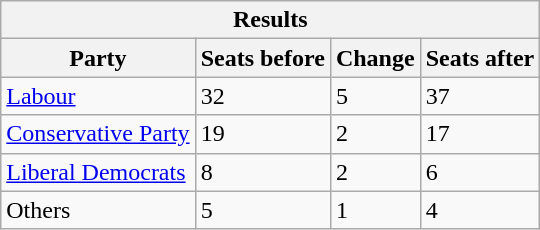<table class="wikitable">
<tr>
<th colspan="4">Results</th>
</tr>
<tr>
<th>Party</th>
<th>Seats before</th>
<th>Change</th>
<th>Seats after</th>
</tr>
<tr>
<td><a href='#'>Labour</a></td>
<td>32</td>
<td> 5</td>
<td>37</td>
</tr>
<tr>
<td><a href='#'>Conservative Party</a></td>
<td>19</td>
<td>2</td>
<td>17</td>
</tr>
<tr>
<td><a href='#'>Liberal Democrats</a></td>
<td>8</td>
<td>2</td>
<td>6</td>
</tr>
<tr>
<td>Others</td>
<td>5</td>
<td>1</td>
<td>4</td>
</tr>
</table>
